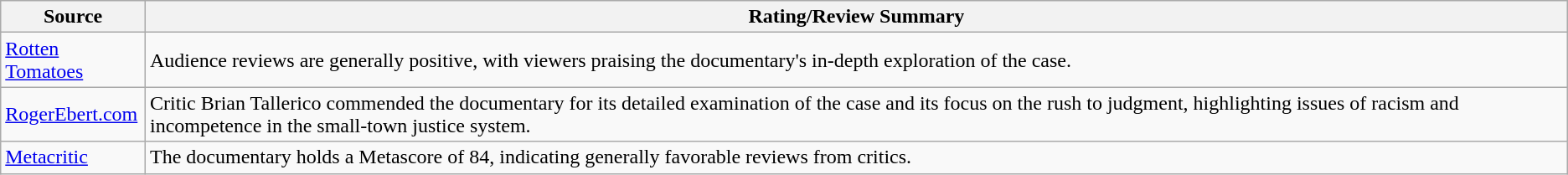<table class="wikitable">
<tr>
<th>Source</th>
<th>Rating/Review Summary</th>
</tr>
<tr>
<td><a href='#'>Rotten Tomatoes</a></td>
<td>Audience reviews are generally positive, with viewers praising the documentary's in-depth exploration of the case.</td>
</tr>
<tr>
<td><a href='#'>RogerEbert.com</a></td>
<td>Critic Brian Tallerico commended the documentary for its detailed examination of the case and its focus on the rush to judgment, highlighting issues of racism and incompetence in the small-town justice system.</td>
</tr>
<tr>
<td><a href='#'>Metacritic</a></td>
<td>The documentary holds a Metascore of 84, indicating generally favorable reviews from critics.</td>
</tr>
</table>
